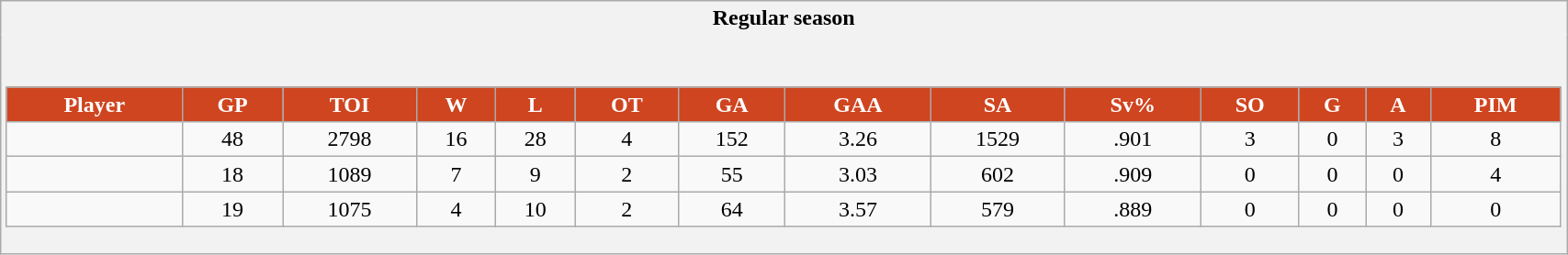<table class="wikitable" style="border: 1px solid #aaa;" width="90%">
<tr>
<th style="border: 0;">Regular season</th>
</tr>
<tr>
<td style="background: #f2f2f2; border: 0; text-align: center;"><br><table class="wikitable sortable" width="100%">
<tr align="center"  bgcolor="#dddddd">
<th style="background:#CF4520; color:white">Player</th>
<th style="background:#CF4520; color:white">GP</th>
<th style="background:#CF4520; color:white">TOI</th>
<th style="background:#CF4520; color:white">W</th>
<th style="background:#CF4520; color:white">L</th>
<th style="background:#CF4520; color:white">OT</th>
<th style="background:#CF4520; color:white">GA</th>
<th style="background:#CF4520; color:white">GAA</th>
<th style="background:#CF4520; color:white">SA</th>
<th style="background:#CF4520; color:white">Sv%</th>
<th style="background:#CF4520; color:white">SO</th>
<th style="background:#CF4520; color:white">G</th>
<th style="background:#CF4520; color:white">A</th>
<th style="background:#CF4520; color:white">PIM</th>
</tr>
<tr align=center>
<td></td>
<td>48</td>
<td>2798</td>
<td>16</td>
<td>28</td>
<td>4</td>
<td>152</td>
<td>3.26</td>
<td>1529</td>
<td>.901</td>
<td>3</td>
<td>0</td>
<td>3</td>
<td>8</td>
</tr>
<tr align=center>
<td></td>
<td>18</td>
<td>1089</td>
<td>7</td>
<td>9</td>
<td>2</td>
<td>55</td>
<td>3.03</td>
<td>602</td>
<td>.909</td>
<td>0</td>
<td>0</td>
<td>0</td>
<td>4</td>
</tr>
<tr align=center>
<td></td>
<td>19</td>
<td>1075</td>
<td>4</td>
<td>10</td>
<td>2</td>
<td>64</td>
<td>3.57</td>
<td>579</td>
<td>.889</td>
<td>0</td>
<td>0</td>
<td>0</td>
<td>0</td>
</tr>
</table>
</td>
</tr>
</table>
